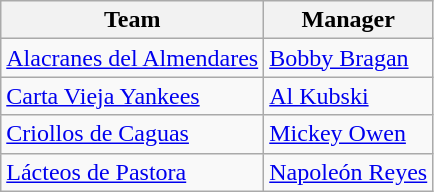<table class="wikitable">
<tr>
<th>Team</th>
<th>Manager</th>
</tr>
<tr>
<td> <a href='#'>Alacranes del Almendares</a></td>
<td> <a href='#'>Bobby Bragan</a></td>
</tr>
<tr>
<td> <a href='#'>Carta Vieja Yankees</a></td>
<td> <a href='#'>Al Kubski</a></td>
</tr>
<tr>
<td> <a href='#'>Criollos de Caguas</a></td>
<td> <a href='#'>Mickey Owen</a></td>
</tr>
<tr>
<td> <a href='#'>Lácteos de Pastora</a></td>
<td> <a href='#'>Napoleón Reyes</a></td>
</tr>
</table>
